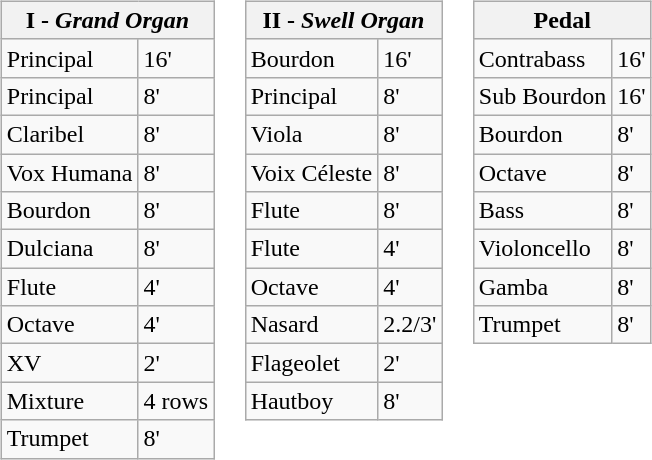<table>
<tr>
<td><br><table class="wikitable">
<tr>
<th colspan=2>I - <em>Grand Organ</em></th>
</tr>
<tr>
<td>Principal</td>
<td>16'</td>
</tr>
<tr>
<td>Principal</td>
<td>8'</td>
</tr>
<tr>
<td>Claribel</td>
<td>8'</td>
</tr>
<tr>
<td>Vox Humana</td>
<td>8'</td>
</tr>
<tr>
<td>Bourdon</td>
<td>8'</td>
</tr>
<tr>
<td>Dulciana</td>
<td>8'</td>
</tr>
<tr>
<td>Flute</td>
<td>4'</td>
</tr>
<tr>
<td>Octave</td>
<td>4'</td>
</tr>
<tr>
<td>XV</td>
<td>2'</td>
</tr>
<tr>
<td>Mixture</td>
<td>4 rows</td>
</tr>
<tr>
<td>Trumpet</td>
<td>8'</td>
</tr>
</table>
</td>
<td style="vertical-align:top"><br><table class="wikitable">
<tr>
<th colspan=2>II - <em>Swell Organ</em></th>
</tr>
<tr>
<td>Bourdon</td>
<td>16'</td>
</tr>
<tr>
<td>Principal</td>
<td>8'</td>
</tr>
<tr>
<td>Viola</td>
<td>8'</td>
</tr>
<tr>
<td>Voix Céleste</td>
<td>8'</td>
</tr>
<tr>
<td>Flute</td>
<td>8'</td>
</tr>
<tr>
<td>Flute</td>
<td>4'</td>
</tr>
<tr>
<td>Octave</td>
<td>4'</td>
</tr>
<tr>
<td>Nasard</td>
<td>2.2/3'</td>
</tr>
<tr>
<td>Flageolet</td>
<td>2'</td>
</tr>
<tr>
<td>Hautboy</td>
<td>8'</td>
</tr>
</table>
</td>
<td style="vertical-align:top"><br><table class="wikitable">
<tr>
<th colspan=2>Pedal</th>
</tr>
<tr>
<td>Contrabass</td>
<td>16'</td>
</tr>
<tr>
<td>Sub Bourdon</td>
<td>16'</td>
</tr>
<tr>
<td>Bourdon</td>
<td>8'</td>
</tr>
<tr>
<td>Octave</td>
<td>8'</td>
</tr>
<tr>
<td>Bass</td>
<td>8'</td>
</tr>
<tr>
<td>Violoncello</td>
<td>8'</td>
</tr>
<tr>
<td>Gamba</td>
<td>8'</td>
</tr>
<tr>
<td>Trumpet</td>
<td>8'</td>
</tr>
</table>
</td>
</tr>
</table>
